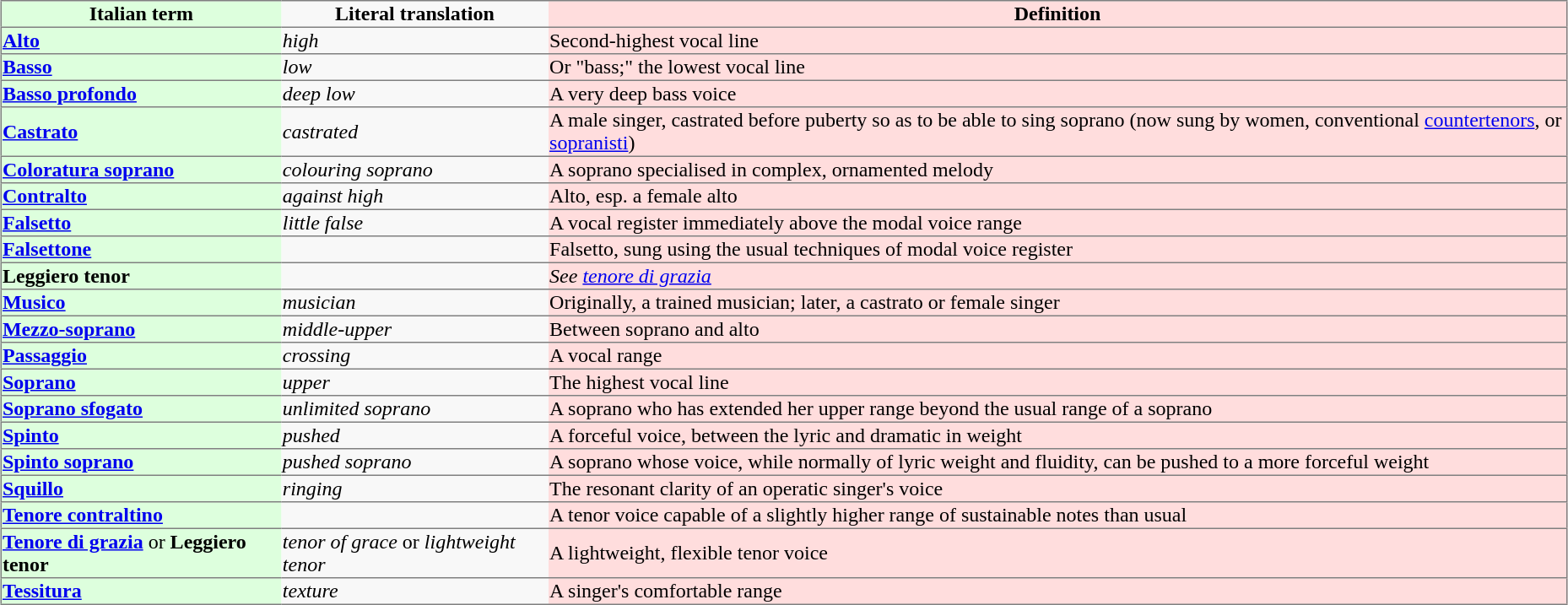<table border="1" rules="rows" align="center" width="98%">
<tr>
<th bgcolor="#ddffdd">Italian term</th>
<th bgcolor="#f8f8f8">Literal translation</th>
<th bgcolor="#ffdddd">Definition</th>
</tr>
<tr>
<td bgcolor="#ddffdd"><strong><a href='#'>Alto</a></strong></td>
<td bgcolor="#f8f8f8"><em>high</em></td>
<td bgcolor="#ffdddd">Second-highest vocal line</td>
</tr>
<tr>
<td bgcolor="#ddffdd"><strong><a href='#'>Basso</a></strong></td>
<td bgcolor="#f8f8f8"><em>low</em></td>
<td bgcolor="#ffdddd">Or "bass;" the lowest vocal line</td>
</tr>
<tr>
<td bgcolor="#ddffdd"><strong><a href='#'>Basso profondo</a></strong></td>
<td bgcolor="#f8f8f8"><em>deep low</em></td>
<td bgcolor="#ffdddd">A very deep bass voice</td>
</tr>
<tr>
<td bgcolor="#ddffdd"><strong><a href='#'>Castrato</a></strong></td>
<td bgcolor="#f8f8f8"><em>castrated</em></td>
<td bgcolor="#ffdddd">A male singer, castrated before puberty so as to be able to sing soprano (now sung by women, conventional <a href='#'>countertenors</a>, or <a href='#'>sopranisti</a>)</td>
</tr>
<tr>
<td bgcolor="#ddffdd"><strong><a href='#'>Coloratura soprano</a></strong></td>
<td bgcolor="#f8f8f8"><em>colouring soprano</em></td>
<td bgcolor="#ffdddd">A soprano specialised in complex, ornamented melody</td>
</tr>
<tr>
<td bgcolor="#ddffdd"><strong><a href='#'>Contralto</a></strong></td>
<td bgcolor="#f8f8f8"><em>against high</em></td>
<td bgcolor="#ffdddd">Alto, esp. a female alto</td>
</tr>
<tr>
<td bgcolor="#ddffdd"><strong><a href='#'>Falsetto</a></strong></td>
<td bgcolor="#f8f8f8"><em>little false</em></td>
<td bgcolor="#ffdddd">A vocal register immediately above the modal voice range</td>
</tr>
<tr>
<td bgcolor="#ddffdd"><strong><a href='#'>Falsettone</a></strong></td>
<td bgcolor="#f8f8f8"></td>
<td bgcolor="#ffdddd">Falsetto, sung using the usual techniques of modal voice register</td>
</tr>
<tr>
<td bgcolor="#ddffdd"><strong>Leggiero tenor</strong></td>
<td bgcolor="#f8f8f8"></td>
<td bgcolor="#ffdddd"><em>See <a href='#'>tenore di grazia</a></em></td>
</tr>
<tr>
<td bgcolor="#ddffdd"><strong><a href='#'>Musico</a></strong></td>
<td bgcolor="#f8f8f8"><em>musician</em></td>
<td bgcolor="#ffdddd">Originally, a trained musician; later, a castrato or female singer</td>
</tr>
<tr>
<td bgcolor="#ddffdd"><strong><a href='#'>Mezzo-soprano</a></strong></td>
<td bgcolor="#f8f8f8"><em>middle-upper</em></td>
<td bgcolor="#ffdddd">Between soprano and alto</td>
</tr>
<tr>
<td bgcolor="#ddffdd"><strong><a href='#'>Passaggio</a></strong></td>
<td bgcolor="#f8f8f8"><em>crossing</em></td>
<td bgcolor="#ffdddd">A vocal range</td>
</tr>
<tr>
<td bgcolor="#ddffdd"><strong><a href='#'>Soprano</a></strong></td>
<td bgcolor="#f8f8f8"><em>upper</em></td>
<td bgcolor="#ffdddd">The highest vocal line</td>
</tr>
<tr>
<td bgcolor="#ddffdd"><strong><a href='#'>Soprano sfogato</a></strong></td>
<td bgcolor="#f8f8f8"><em>unlimited soprano</em></td>
<td bgcolor="#ffdddd">A soprano who has extended her upper range beyond the usual range of a soprano</td>
</tr>
<tr>
<td bgcolor="#ddffdd"><strong><a href='#'>Spinto</a></strong></td>
<td bgcolor="#f8f8f8"><em>pushed</em></td>
<td bgcolor="#ffdddd">A forceful voice, between the lyric and dramatic in weight</td>
</tr>
<tr>
<td bgcolor="#ddffdd"><strong><a href='#'>Spinto soprano</a></strong></td>
<td bgcolor="#f8f8f8"><em>pushed soprano</em></td>
<td bgcolor="#ffdddd">A soprano whose voice, while normally of lyric weight and fluidity, can be pushed to a more forceful weight</td>
</tr>
<tr>
<td bgcolor="#ddffdd"><strong><a href='#'>Squillo</a></strong></td>
<td bgcolor="#f8f8f8"><em>ringing</em></td>
<td bgcolor="#ffdddd">The resonant clarity of an operatic singer's voice</td>
</tr>
<tr>
<td bgcolor="#ddffdd"><strong><a href='#'>Tenore contraltino</a></strong></td>
<td bgcolor="#f8f8f8"></td>
<td bgcolor="#ffdddd">A tenor voice capable of a slightly higher range of sustainable notes than usual</td>
</tr>
<tr>
<td bgcolor="#ddffdd"><strong><a href='#'>Tenore di grazia</a></strong> or <strong>Leggiero tenor</strong></td>
<td bgcolor="#f8f8f8"><em>tenor of grace</em> or <em>lightweight tenor</em></td>
<td bgcolor="#ffdddd">A lightweight, flexible tenor voice</td>
</tr>
<tr>
<td bgcolor="#ddffdd"><strong><a href='#'>Tessitura</a></strong></td>
<td bgcolor="#f8f8f8"><em>texture</em></td>
<td bgcolor="#ffdddd">A singer's comfortable range</td>
</tr>
</table>
